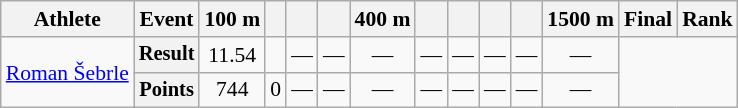<table class="wikitable" style="font-size:90%">
<tr>
<th>Athlete</th>
<th>Event</th>
<th>100 m</th>
<th></th>
<th></th>
<th></th>
<th>400 m</th>
<th></th>
<th></th>
<th></th>
<th></th>
<th>1500 m</th>
<th>Final</th>
<th>Rank</th>
</tr>
<tr align=center>
<td rowspan=2 align=left><a href='#'>Roman Šebrle</a></td>
<th style="font-size:95%">Result</th>
<td>11.54</td>
<td></td>
<td>—</td>
<td>—</td>
<td>—</td>
<td>—</td>
<td>—</td>
<td>—</td>
<td>—</td>
<td>—</td>
<td rowspan=2 colspan=2></td>
</tr>
<tr align=center>
<th style="font-size:95%">Points</th>
<td>744</td>
<td>0</td>
<td>—</td>
<td>—</td>
<td>—</td>
<td>—</td>
<td>—</td>
<td>—</td>
<td>—</td>
<td>—</td>
</tr>
</table>
